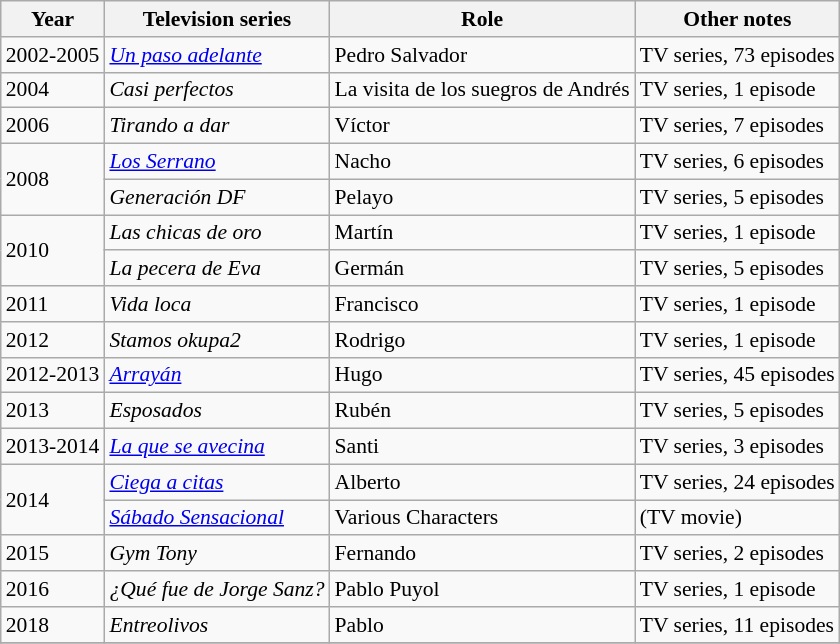<table class="wikitable" style="font-size: 90%;">
<tr>
<th>Year</th>
<th>Television series</th>
<th>Role</th>
<th>Other notes</th>
</tr>
<tr>
<td>2002-2005</td>
<td><em><a href='#'>Un paso adelante</a></em></td>
<td>Pedro Salvador</td>
<td>TV series, 73 episodes</td>
</tr>
<tr>
<td>2004</td>
<td><em>Casi perfectos</em></td>
<td>La visita de los suegros de Andrés</td>
<td>TV series, 1 episode</td>
</tr>
<tr>
<td>2006</td>
<td><em>Tirando a dar</em></td>
<td>Víctor</td>
<td>TV series, 7 episodes</td>
</tr>
<tr>
<td rowspan=2>2008</td>
<td><em><a href='#'>Los Serrano</a></em></td>
<td>Nacho</td>
<td>TV series, 6 episodes</td>
</tr>
<tr>
<td><em>Generación DF</em></td>
<td>Pelayo</td>
<td>TV series, 5 episodes</td>
</tr>
<tr>
<td rowspan=2>2010</td>
<td><em>Las chicas de oro</em></td>
<td>Martín</td>
<td>TV series, 1 episode</td>
</tr>
<tr>
<td><em>La pecera de Eva</em></td>
<td>Germán</td>
<td>TV series, 5 episodes</td>
</tr>
<tr>
<td>2011</td>
<td><em>Vida loca</em></td>
<td>Francisco</td>
<td>TV series, 1 episode</td>
</tr>
<tr>
<td>2012</td>
<td><em>Stamos okupa2</em></td>
<td>Rodrigo</td>
<td>TV series, 1 episode</td>
</tr>
<tr>
<td>2012-2013</td>
<td><em><a href='#'>Arrayán</a></em></td>
<td>Hugo</td>
<td>TV series, 45 episodes</td>
</tr>
<tr>
<td>2013</td>
<td><em>Esposados</em></td>
<td>Rubén</td>
<td>TV series, 5 episodes</td>
</tr>
<tr>
<td>2013-2014</td>
<td><em><a href='#'>La que se avecina</a></em></td>
<td>Santi</td>
<td>TV series, 3 episodes</td>
</tr>
<tr>
<td rowspan=2>2014</td>
<td><em><a href='#'>Ciega a citas</a></em></td>
<td>Alberto</td>
<td>TV series, 24 episodes</td>
</tr>
<tr>
<td><em><a href='#'>Sábado Sensacional</a></em></td>
<td>Various Characters</td>
<td>(TV movie)</td>
</tr>
<tr>
<td>2015</td>
<td><em>Gym Tony</em></td>
<td>Fernando</td>
<td>TV series, 2 episodes</td>
</tr>
<tr>
<td>2016</td>
<td><em>¿Qué fue de Jorge Sanz?</em></td>
<td>Pablo Puyol</td>
<td>TV series, 1 episode</td>
</tr>
<tr>
<td>2018</td>
<td><em>Entreolivos</em></td>
<td>Pablo</td>
<td>TV series, 11 episodes</td>
</tr>
<tr>
</tr>
</table>
